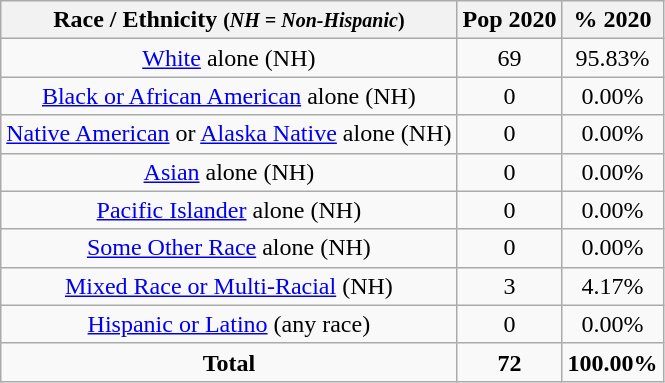<table class="wikitable" style="text-align:center;">
<tr>
<th>Race / Ethnicity <small>(<em>NH = Non-Hispanic</em>)</small></th>
<th>Pop 2020</th>
<th>% 2020</th>
</tr>
<tr>
<td><a href='#'>White</a> alone (NH)</td>
<td>69</td>
<td>95.83%</td>
</tr>
<tr>
<td><a href='#'>Black or African American</a> alone (NH)</td>
<td>0</td>
<td>0.00%</td>
</tr>
<tr>
<td><a href='#'>Native American</a> or <a href='#'>Alaska Native</a> alone (NH)</td>
<td>0</td>
<td>0.00%</td>
</tr>
<tr>
<td><a href='#'>Asian</a> alone (NH)</td>
<td>0</td>
<td>0.00%</td>
</tr>
<tr>
<td><a href='#'>Pacific Islander</a> alone (NH)</td>
<td>0</td>
<td>0.00%</td>
</tr>
<tr>
<td><a href='#'>Some Other Race</a> alone (NH)</td>
<td>0</td>
<td>0.00%</td>
</tr>
<tr>
<td><a href='#'>Mixed Race or Multi-Racial</a> (NH)</td>
<td>3</td>
<td>4.17%</td>
</tr>
<tr>
<td><a href='#'>Hispanic or Latino</a> (any race)</td>
<td>0</td>
<td>0.00%</td>
</tr>
<tr>
<td><strong>Total</strong></td>
<td><strong>72</strong></td>
<td><strong>100.00%</strong></td>
</tr>
</table>
